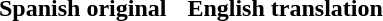<table cellpadding="6">
<tr>
<th>Spanish original</th>
<th>English translation</th>
</tr>
<tr style="vertical-align:top; text-align:center; white-space:nowrap;">
<td></td>
<td></td>
</tr>
</table>
